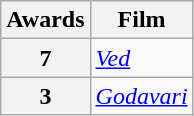<table class="wikitable" style="display:inline-table;">
<tr>
<th>Awards</th>
<th>Film</th>
</tr>
<tr>
<th>7</th>
<td><a href='#'><em>Ved</em></a></td>
</tr>
<tr>
<th>3</th>
<td><a href='#'><em>Godavari</em></a></td>
</tr>
</table>
